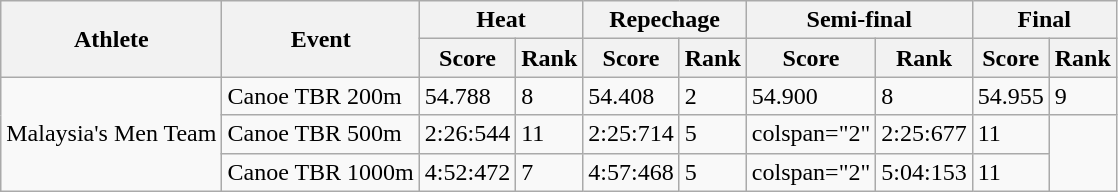<table class="wikitable">
<tr>
<th rowspan="2">Athlete</th>
<th rowspan="2">Event</th>
<th colspan="2">Heat</th>
<th colspan="2">Repechage</th>
<th colspan="2">Semi-final</th>
<th colspan="2">Final</th>
</tr>
<tr>
<th>Score</th>
<th>Rank</th>
<th>Score</th>
<th>Rank</th>
<th>Score</th>
<th>Rank</th>
<th>Score</th>
<th>Rank</th>
</tr>
<tr>
<td rowspan="3">Malaysia's Men Team</td>
<td>Canoe TBR 200m</td>
<td>54.788</td>
<td>8</td>
<td>54.408</td>
<td>2 <strong></strong></td>
<td>54.900</td>
<td>8</td>
<td>54.955</td>
<td>9</td>
</tr>
<tr>
<td>Canoe TBR 500m</td>
<td>2:26:544</td>
<td>11</td>
<td>2:25:714</td>
<td>5 <strong></strong></td>
<td>colspan="2" </td>
<td>2:25:677</td>
<td>11</td>
</tr>
<tr>
<td>Canoe TBR 1000m</td>
<td>4:52:472</td>
<td>7</td>
<td>4:57:468</td>
<td>5 <strong></strong></td>
<td>colspan="2" </td>
<td>5:04:153</td>
<td>11</td>
</tr>
</table>
